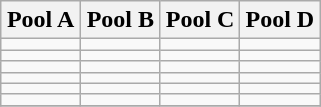<table class="wikitable">
<tr>
<th width=25%>Pool A</th>
<th width=25%>Pool B</th>
<th width=25%>Pool C</th>
<th width=25%>Pool D</th>
</tr>
<tr>
<td></td>
<td></td>
<td></td>
<td></td>
</tr>
<tr>
<td></td>
<td></td>
<td></td>
<td></td>
</tr>
<tr>
<td></td>
<td></td>
<td></td>
<td></td>
</tr>
<tr>
<td></td>
<td></td>
<td></td>
<td></td>
</tr>
<tr>
<td></td>
<td></td>
<td></td>
<td></td>
</tr>
<tr>
<td></td>
<td></td>
<td></td>
<td></td>
</tr>
<tr>
</tr>
</table>
